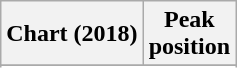<table class="wikitable sortable plainrowheaders" style="text-align:center">
<tr>
<th scope="col">Chart (2018)</th>
<th scope="col">Peak<br> position</th>
</tr>
<tr>
</tr>
<tr>
</tr>
<tr>
</tr>
<tr>
</tr>
<tr>
</tr>
<tr>
</tr>
<tr>
</tr>
<tr>
</tr>
<tr>
</tr>
<tr>
</tr>
<tr>
</tr>
<tr>
</tr>
<tr>
</tr>
<tr>
</tr>
<tr>
</tr>
<tr>
</tr>
</table>
